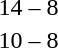<table style="text-align:center">
<tr>
<th width=200></th>
<th width=100></th>
<th width=200></th>
</tr>
<tr>
<td align=right><strong></strong></td>
<td>14 – 8</td>
<td align=left></td>
</tr>
<tr>
<td align=right><strong></strong></td>
<td>10 – 8</td>
<td align=left></td>
</tr>
</table>
